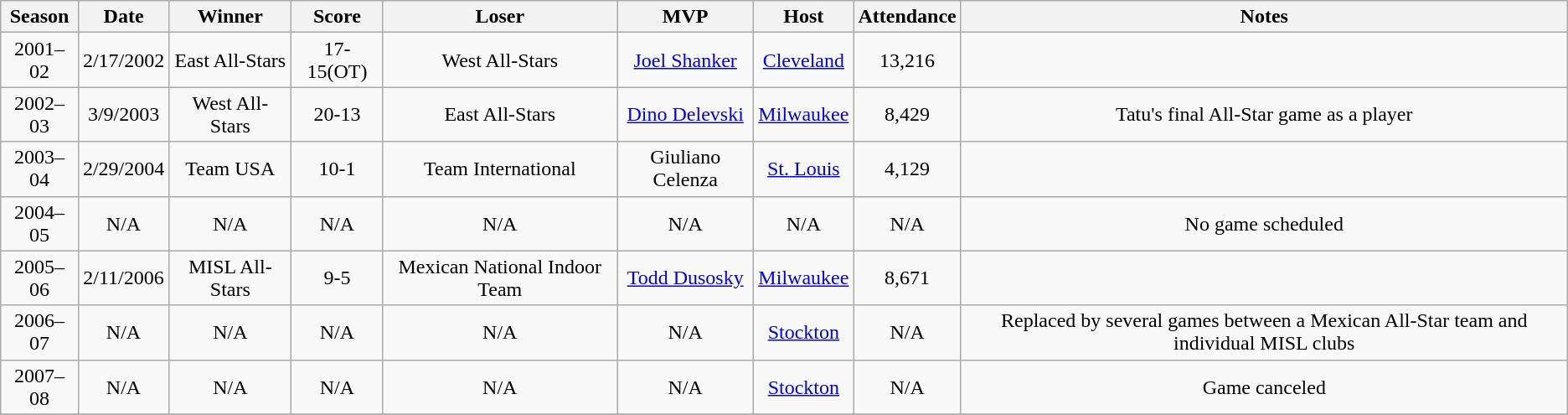<table class="wikitable">
<tr>
<th>Season</th>
<th>Date</th>
<th>Winner</th>
<th>Score</th>
<th>Loser</th>
<th>MVP</th>
<th>Host</th>
<th>Attendance</th>
<th>Notes</th>
</tr>
<tr style="text-align: center;">
<td>2001–02</td>
<td>2/17/2002</td>
<td>East All-Stars</td>
<td>17-15(OT)</td>
<td>West All-Stars</td>
<td><a href='#'>Joel Shanker</a></td>
<td><a href='#'>Cleveland</a></td>
<td>13,216</td>
<td></td>
</tr>
<tr style="text-align: center;">
<td>2002–03</td>
<td>3/9/2003</td>
<td>West All-Stars</td>
<td>20-13</td>
<td>East All-Stars</td>
<td><a href='#'>Dino Delevski</a></td>
<td><a href='#'>Milwaukee</a></td>
<td>8,429</td>
<td>Tatu's final All-Star game as a player</td>
</tr>
<tr style="text-align: center;">
<td>2003–04</td>
<td>2/29/2004</td>
<td>Team USA</td>
<td>10-1</td>
<td>Team International</td>
<td>Giuliano Celenza</td>
<td><a href='#'>St. Louis</a></td>
<td>4,129</td>
<td></td>
</tr>
<tr style="text-align: center;">
<td>2004–05</td>
<td>N/A</td>
<td>N/A</td>
<td>N/A</td>
<td>N/A</td>
<td>N/A</td>
<td>N/A</td>
<td>N/A</td>
<td>No game scheduled</td>
</tr>
<tr style="text-align: center;">
<td>2005–06</td>
<td>2/11/2006</td>
<td>MISL All-Stars</td>
<td>9-5</td>
<td>Mexican National Indoor Team</td>
<td><a href='#'>Todd Dusosky</a></td>
<td><a href='#'>Milwaukee</a></td>
<td>8,671</td>
<td></td>
</tr>
<tr style="text-align: center;">
<td>2006–07</td>
<td>N/A</td>
<td>N/A</td>
<td>N/A</td>
<td>N/A</td>
<td>N/A</td>
<td><a href='#'>Stockton</a></td>
<td>N/A</td>
<td>Replaced by several games between a Mexican All-Star team and individual MISL clubs</td>
</tr>
<tr style="text-align: center;">
<td>2007–08</td>
<td>N/A</td>
<td>N/A</td>
<td>N/A</td>
<td>N/A</td>
<td>N/A</td>
<td><a href='#'>Stockton</a></td>
<td>N/A</td>
<td>Game canceled</td>
</tr>
<tr style="text-align: center;">
</tr>
</table>
